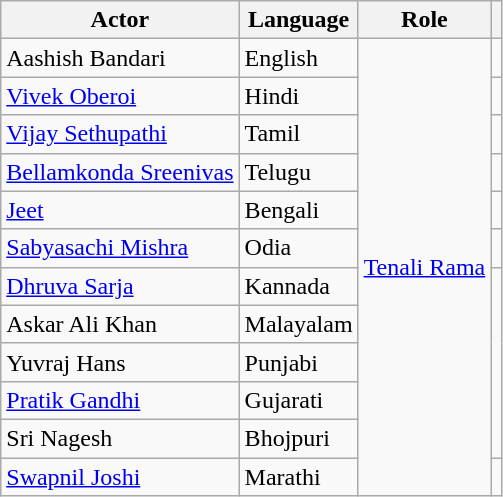<table class="wikitable">
<tr>
<th>Actor</th>
<th>Language</th>
<th>Role</th>
<th></th>
</tr>
<tr>
<td>Aashish Bandari</td>
<td>English</td>
<td rowspan="12"><a href='#'>Tenali Rama</a></td>
<td></td>
</tr>
<tr>
<td><a href='#'>Vivek Oberoi</a></td>
<td>Hindi</td>
<td></td>
</tr>
<tr>
<td><a href='#'>Vijay Sethupathi</a></td>
<td>Tamil</td>
<td></td>
</tr>
<tr>
<td><a href='#'>Bellamkonda Sreenivas</a></td>
<td>Telugu</td>
<td></td>
</tr>
<tr>
<td><a href='#'>Jeet</a></td>
<td>Bengali</td>
<td></td>
</tr>
<tr>
<td><a href='#'>Sabyasachi Mishra</a></td>
<td>Odia</td>
<td></td>
</tr>
<tr>
<td><a href='#'>Dhruva Sarja</a></td>
<td>Kannada</td>
<td rowspan="5"></td>
</tr>
<tr>
<td>Askar Ali Khan</td>
<td>Malayalam</td>
</tr>
<tr>
<td>Yuvraj Hans</td>
<td>Punjabi</td>
</tr>
<tr>
<td><a href='#'>Pratik Gandhi</a></td>
<td>Gujarati</td>
</tr>
<tr>
<td>Sri Nagesh</td>
<td>Bhojpuri</td>
</tr>
<tr>
<td><a href='#'>Swapnil Joshi</a></td>
<td>Marathi</td>
<td></td>
</tr>
</table>
